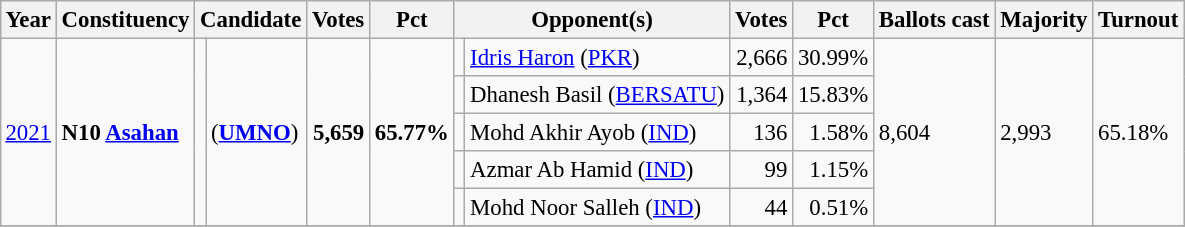<table class="wikitable" style="margin:0.5em ; font-size:95%">
<tr>
<th>Year</th>
<th>Constituency</th>
<th colspan=2>Candidate</th>
<th>Votes</th>
<th>Pct</th>
<th colspan=2>Opponent(s)</th>
<th>Votes</th>
<th>Pct</th>
<th>Ballots cast</th>
<th>Majority</th>
<th>Turnout</th>
</tr>
<tr>
<td rowspan="5"><a href='#'>2021</a></td>
<td rowspan="5"><strong>N10 <a href='#'>Asahan</a></strong></td>
<td rowspan="5" ></td>
<td rowspan="5"><strong></strong> (<a href='#'><strong>UMNO</strong></a>)</td>
<td rowspan="5" align="right"><strong>5,659</strong></td>
<td rowspan="5"><strong>65.77%</strong></td>
<td></td>
<td><a href='#'>Idris Haron</a> (<a href='#'>PKR</a>)</td>
<td align="right">2,666</td>
<td>30.99%</td>
<td rowspan="5">8,604</td>
<td rowspan="5">2,993</td>
<td rowspan="5">65.18%</td>
</tr>
<tr>
<td bgcolor=></td>
<td>Dhanesh Basil (<a href='#'>BERSATU</a>)</td>
<td align="right">1,364</td>
<td>15.83%</td>
</tr>
<tr>
<td></td>
<td>Mohd Akhir Ayob (<a href='#'>IND</a>)</td>
<td align="right">136</td>
<td align="right">1.58%</td>
</tr>
<tr>
<td></td>
<td>Azmar Ab Hamid (<a href='#'>IND</a>)</td>
<td align="right">99</td>
<td align="right">1.15%</td>
</tr>
<tr>
<td></td>
<td>Mohd Noor Salleh (<a href='#'>IND</a>)</td>
<td align="right">44</td>
<td align="right">0.51%</td>
</tr>
<tr>
</tr>
</table>
